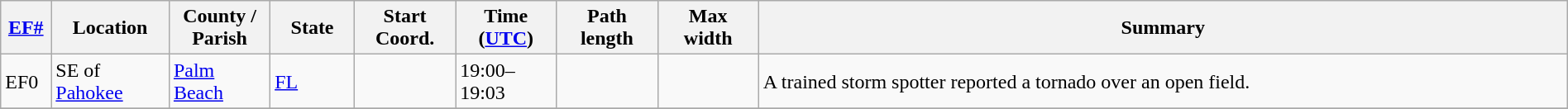<table class="wikitable sortable" style="width:100%;">
<tr>
<th scope="col"  style="width:3%; text-align:center;"><a href='#'>EF#</a></th>
<th scope="col"  style="width:7%; text-align:center;" class="unsortable">Location</th>
<th scope="col"  style="width:6%; text-align:center;" class="unsortable">County / Parish</th>
<th scope="col"  style="width:5%; text-align:center;">State</th>
<th scope="col"  style="width:6%; text-align:center;">Start Coord.</th>
<th scope="col"  style="width:6%; text-align:center;">Time (<a href='#'>UTC</a>)</th>
<th scope="col"  style="width:6%; text-align:center;">Path length</th>
<th scope="col"  style="width:6%; text-align:center;">Max width</th>
<th scope="col" class="unsortable" style="width:48%; text-align:center;">Summary</th>
</tr>
<tr>
<td bgcolor=>EF0</td>
<td>SE of <a href='#'>Pahokee</a></td>
<td><a href='#'>Palm Beach</a></td>
<td><a href='#'>FL</a></td>
<td></td>
<td>19:00–19:03</td>
<td></td>
<td></td>
<td>A trained storm spotter reported a tornado over an open field.</td>
</tr>
<tr>
</tr>
</table>
